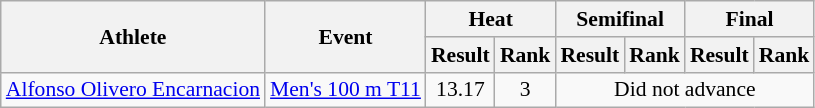<table class="wikitable" style="font-size:90%">
<tr>
<th rowspan="2">Athlete</th>
<th rowspan="2">Event</th>
<th colspan="2">Heat</th>
<th colspan="2">Semifinal</th>
<th colspan="2">Final</th>
</tr>
<tr>
<th>Result</th>
<th>Rank</th>
<th>Result</th>
<th>Rank</th>
<th>Result</th>
<th>Rank</th>
</tr>
<tr>
<td><a href='#'>Alfonso Olivero Encarnacion</a></td>
<td><a href='#'>Men's 100 m T11</a></td>
<td align="center">13.17</td>
<td align="center">3</td>
<td colspan="4" align="center">Did not advance</td>
</tr>
</table>
